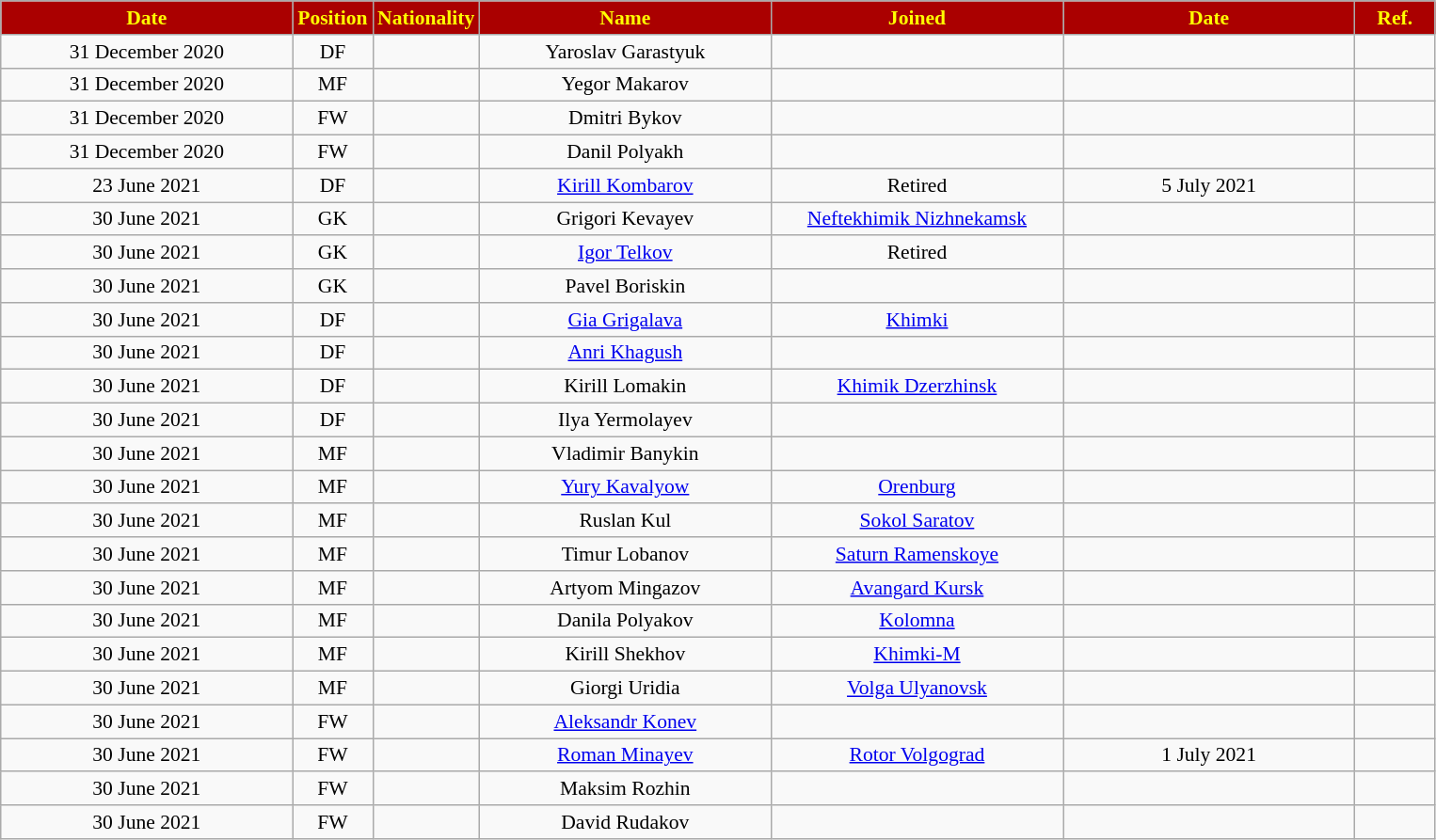<table class="wikitable"  style="text-align:center; font-size:90%; ">
<tr>
<th style="background:#AA0000; color:yellow; width:200px;">Date</th>
<th style="background:#AA0000; color:yellow; width:50px;">Position</th>
<th style="background:#AA0000; color:yellow; width:50px;">Nationality</th>
<th style="background:#AA0000; color:yellow; width:200px;">Name</th>
<th style="background:#AA0000; color:yellow; width:200px;">Joined</th>
<th style="background:#AA0000; color:yellow; width:200px;">Date</th>
<th style="background:#AA0000; color:yellow; width:50px;">Ref.</th>
</tr>
<tr>
<td>31 December 2020</td>
<td>DF</td>
<td></td>
<td>Yaroslav Garastyuk</td>
<td></td>
<td></td>
<td></td>
</tr>
<tr>
<td>31 December 2020</td>
<td>MF</td>
<td></td>
<td>Yegor Makarov</td>
<td></td>
<td></td>
<td></td>
</tr>
<tr>
<td>31 December 2020</td>
<td>FW</td>
<td></td>
<td>Dmitri Bykov</td>
<td></td>
<td></td>
<td></td>
</tr>
<tr>
<td>31 December 2020</td>
<td>FW</td>
<td></td>
<td>Danil Polyakh</td>
<td></td>
<td></td>
<td></td>
</tr>
<tr>
<td>23 June 2021</td>
<td>DF</td>
<td></td>
<td><a href='#'>Kirill Kombarov</a></td>
<td>Retired</td>
<td>5 July 2021</td>
<td></td>
</tr>
<tr>
<td>30 June 2021</td>
<td>GK</td>
<td></td>
<td>Grigori Kevayev</td>
<td><a href='#'>Neftekhimik Nizhnekamsk</a></td>
<td></td>
<td></td>
</tr>
<tr>
<td>30 June 2021</td>
<td>GK</td>
<td></td>
<td><a href='#'>Igor Telkov</a></td>
<td>Retired</td>
<td></td>
<td></td>
</tr>
<tr>
<td>30 June 2021</td>
<td>GK</td>
<td></td>
<td>Pavel Boriskin</td>
<td></td>
<td></td>
<td></td>
</tr>
<tr>
<td>30 June 2021</td>
<td>DF</td>
<td></td>
<td><a href='#'>Gia Grigalava</a></td>
<td><a href='#'>Khimki</a></td>
<td></td>
<td></td>
</tr>
<tr>
<td>30 June 2021</td>
<td>DF</td>
<td></td>
<td><a href='#'>Anri Khagush</a></td>
<td></td>
<td></td>
<td></td>
</tr>
<tr>
<td>30 June 2021</td>
<td>DF</td>
<td></td>
<td>Kirill Lomakin</td>
<td><a href='#'>Khimik Dzerzhinsk</a></td>
<td></td>
<td></td>
</tr>
<tr>
<td>30 June 2021</td>
<td>DF</td>
<td></td>
<td>Ilya Yermolayev</td>
<td></td>
<td></td>
<td></td>
</tr>
<tr>
<td>30 June 2021</td>
<td>MF</td>
<td></td>
<td>Vladimir Banykin</td>
<td></td>
<td></td>
<td></td>
</tr>
<tr>
<td>30 June 2021</td>
<td>MF</td>
<td></td>
<td><a href='#'>Yury Kavalyow</a></td>
<td><a href='#'>Orenburg</a></td>
<td></td>
<td></td>
</tr>
<tr>
<td>30 June 2021</td>
<td>MF</td>
<td></td>
<td>Ruslan Kul</td>
<td><a href='#'>Sokol Saratov</a></td>
<td></td>
<td></td>
</tr>
<tr>
<td>30 June 2021</td>
<td>MF</td>
<td></td>
<td>Timur Lobanov</td>
<td><a href='#'>Saturn Ramenskoye</a></td>
<td></td>
<td></td>
</tr>
<tr>
<td>30 June 2021</td>
<td>MF</td>
<td></td>
<td>Artyom Mingazov</td>
<td><a href='#'>Avangard Kursk</a></td>
<td></td>
<td></td>
</tr>
<tr>
<td>30 June 2021</td>
<td>MF</td>
<td></td>
<td>Danila Polyakov</td>
<td><a href='#'>Kolomna</a></td>
<td></td>
<td></td>
</tr>
<tr>
<td>30 June 2021</td>
<td>MF</td>
<td></td>
<td>Kirill Shekhov</td>
<td><a href='#'>Khimki-M</a></td>
<td></td>
<td></td>
</tr>
<tr>
<td>30 June 2021</td>
<td>MF</td>
<td></td>
<td>Giorgi Uridia</td>
<td><a href='#'>Volga Ulyanovsk</a></td>
<td></td>
<td></td>
</tr>
<tr>
<td>30 June 2021</td>
<td>FW</td>
<td></td>
<td><a href='#'>Aleksandr Konev</a></td>
<td></td>
<td></td>
<td></td>
</tr>
<tr>
<td>30 June 2021</td>
<td>FW</td>
<td></td>
<td><a href='#'>Roman Minayev</a></td>
<td><a href='#'>Rotor Volgograd</a></td>
<td>1 July 2021</td>
<td></td>
</tr>
<tr>
<td>30 June 2021</td>
<td>FW</td>
<td></td>
<td>Maksim Rozhin</td>
<td></td>
<td></td>
<td></td>
</tr>
<tr>
<td>30 June 2021</td>
<td>FW</td>
<td></td>
<td>David Rudakov</td>
<td></td>
<td></td>
<td></td>
</tr>
</table>
